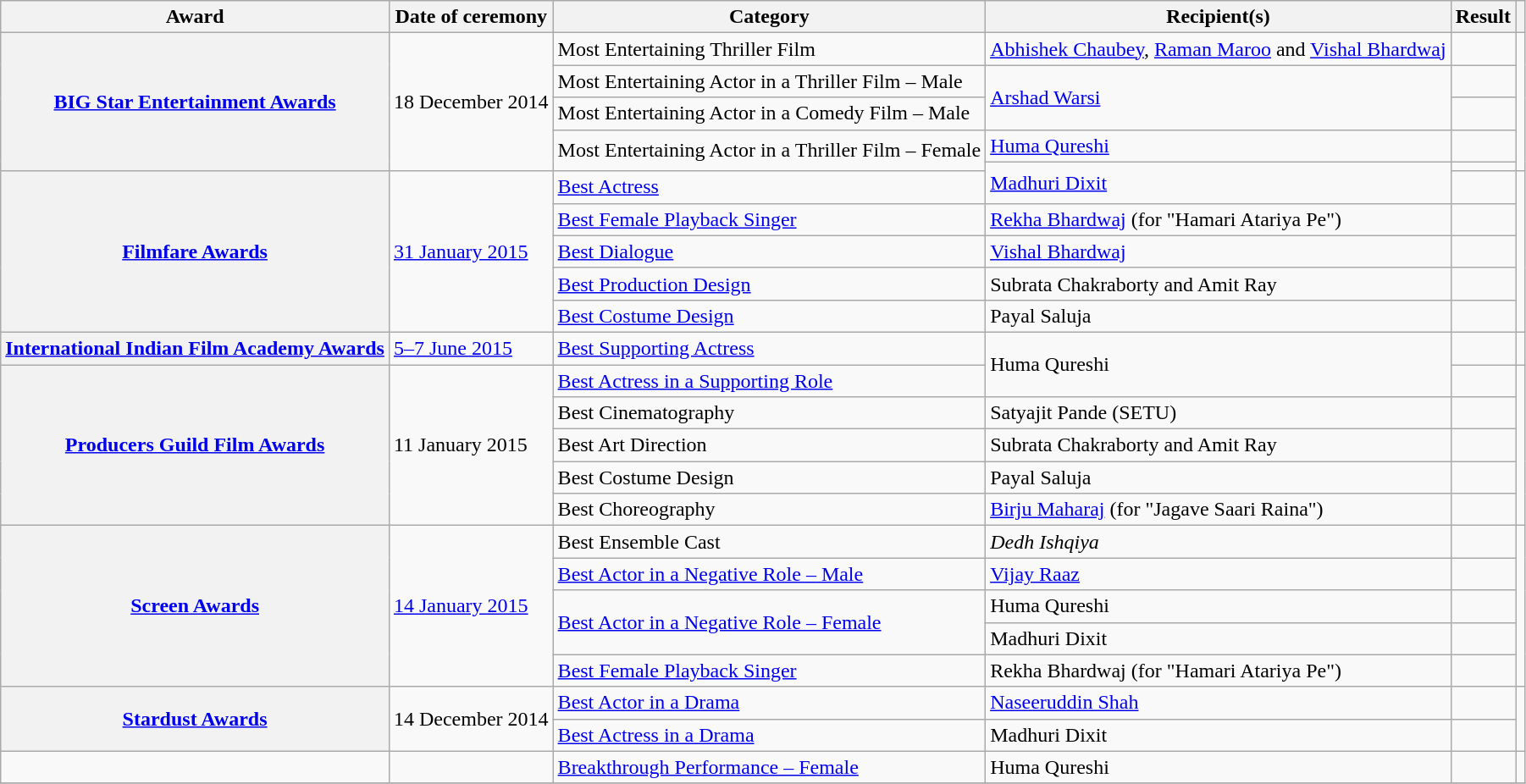<table class="wikitable plainrowheaders sortable">
<tr>
<th scope="col">Award</th>
<th scope="col">Date of ceremony</th>
<th scope="col">Category</th>
<th scope="col">Recipient(s)</th>
<th scope="col" class="unsortable">Result</th>
<th scope="col" class="unsortable"></th>
</tr>
<tr>
<th scope="row" rowspan="5"><a href='#'>BIG Star Entertainment Awards</a></th>
<td rowspan="5">18 December 2014</td>
<td>Most Entertaining Thriller Film</td>
<td><a href='#'>Abhishek Chaubey</a>, <a href='#'>Raman Maroo</a> and <a href='#'>Vishal Bhardwaj</a></td>
<td></td>
<td rowspan="5"></td>
</tr>
<tr>
<td>Most Entertaining Actor in a Thriller Film – Male</td>
<td rowspan="2"><a href='#'>Arshad Warsi</a></td>
<td></td>
</tr>
<tr>
<td>Most Entertaining Actor in a Comedy Film – Male</td>
<td></td>
</tr>
<tr>
<td rowspan="2">Most Entertaining Actor in a Thriller Film – Female</td>
<td><a href='#'>Huma Qureshi</a></td>
<td></td>
</tr>
<tr>
<td rowspan="2"><a href='#'>Madhuri Dixit</a></td>
<td></td>
</tr>
<tr>
<th scope="row" rowspan="5"><a href='#'>Filmfare Awards</a></th>
<td rowspan="5"><a href='#'>31 January 2015</a></td>
<td><a href='#'>Best Actress</a></td>
<td></td>
<td rowspan="5"></td>
</tr>
<tr>
<td><a href='#'>Best Female Playback Singer</a></td>
<td><a href='#'>Rekha Bhardwaj</a> (for "Hamari Atariya Pe")</td>
<td></td>
</tr>
<tr>
<td><a href='#'>Best Dialogue</a></td>
<td><a href='#'>Vishal Bhardwaj</a></td>
<td></td>
</tr>
<tr>
<td><a href='#'>Best Production Design</a></td>
<td>Subrata Chakraborty and Amit Ray</td>
<td></td>
</tr>
<tr>
<td><a href='#'>Best Costume Design</a></td>
<td>Payal Saluja</td>
<td></td>
</tr>
<tr>
<th scope="row"><a href='#'>International Indian Film Academy Awards</a></th>
<td><a href='#'>5–7 June 2015</a></td>
<td><a href='#'>Best Supporting Actress</a></td>
<td rowspan="2">Huma Qureshi</td>
<td></td>
<td></td>
</tr>
<tr>
<th scope="row" rowspan="5"><a href='#'>Producers Guild Film Awards</a></th>
<td rowspan="5">11 January 2015</td>
<td><a href='#'>Best Actress in a Supporting Role</a></td>
<td></td>
<td rowspan="5"><br></td>
</tr>
<tr>
<td>Best Cinematography</td>
<td>Satyajit Pande (SETU)</td>
<td></td>
</tr>
<tr>
<td>Best Art Direction</td>
<td>Subrata Chakraborty and Amit Ray</td>
<td></td>
</tr>
<tr>
<td>Best Costume Design</td>
<td>Payal Saluja</td>
<td></td>
</tr>
<tr>
<td>Best Choreography</td>
<td><a href='#'>Birju Maharaj</a> (for "Jagave Saari Raina")</td>
<td></td>
</tr>
<tr>
<th scope="row" rowspan="5"><a href='#'>Screen Awards</a></th>
<td rowspan="5"><a href='#'>14 January 2015</a></td>
<td>Best Ensemble Cast</td>
<td><em>Dedh Ishqiya</em></td>
<td></td>
<td rowspan="5"><br></td>
</tr>
<tr>
<td><a href='#'>Best Actor in a Negative Role – Male</a></td>
<td><a href='#'>Vijay Raaz</a></td>
<td></td>
</tr>
<tr>
<td rowspan="2"><a href='#'>Best Actor in a Negative Role – Female</a></td>
<td>Huma Qureshi</td>
<td></td>
</tr>
<tr>
<td>Madhuri Dixit</td>
<td></td>
</tr>
<tr>
<td><a href='#'>Best Female Playback Singer</a></td>
<td>Rekha Bhardwaj (for "Hamari Atariya Pe")</td>
<td></td>
</tr>
<tr>
<th rowspan="2"><a href='#'>Stardust Awards</a></th>
<td rowspan="2">14 December 2014</td>
<td><a href='#'>Best Actor in a Drama</a></td>
<td><a href='#'>Naseeruddin Shah</a></td>
<td></td>
<td rowspan="2"><br></td>
</tr>
<tr>
<td><a href='#'>Best Actress in a Drama</a></td>
<td>Madhuri Dixit</td>
<td></td>
</tr>
<tr>
<td></td>
<td></td>
<td><a href='#'>Breakthrough Performance – Female</a></td>
<td>Huma Qureshi</td>
<td></td>
<td></td>
</tr>
<tr>
</tr>
</table>
